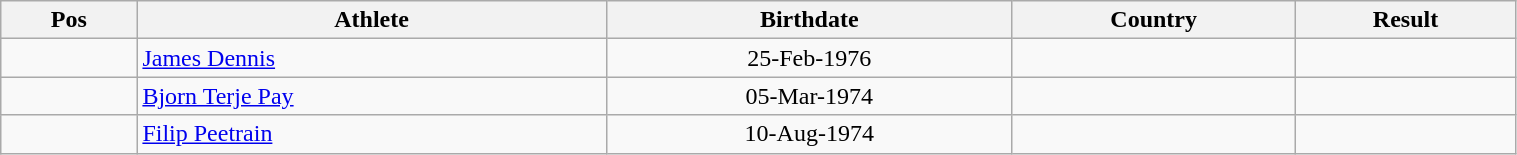<table class="wikitable"  style="text-align:center; width:80%;">
<tr>
<th>Pos</th>
<th>Athlete</th>
<th>Birthdate</th>
<th>Country</th>
<th>Result</th>
</tr>
<tr>
<td align=center></td>
<td align=left><a href='#'>James Dennis</a></td>
<td>25-Feb-1976</td>
<td align=left></td>
<td></td>
</tr>
<tr>
<td align=center></td>
<td align=left><a href='#'>Bjorn Terje Pay</a></td>
<td>05-Mar-1974</td>
<td align=left></td>
<td></td>
</tr>
<tr>
<td align=center></td>
<td align=left><a href='#'>Filip Peetrain</a></td>
<td>10-Aug-1974</td>
<td align=left></td>
<td></td>
</tr>
</table>
